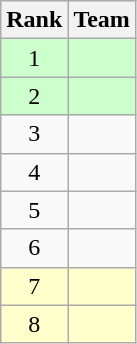<table class=wikitable style="text-align: center;">
<tr>
<th>Rank</th>
<th>Team</th>
</tr>
<tr style="background: #CCFFCC;">
<td>1</td>
<td style="text-align: left;"><strong></strong></td>
</tr>
<tr style="background: #CCFFCC;">
<td>2</td>
<td style="text-align: left;"><strong></strong></td>
</tr>
<tr>
<td>3</td>
<td style="text-align: left;"></td>
</tr>
<tr>
<td>4</td>
<td style="text-align: left;"></td>
</tr>
<tr>
<td>5</td>
<td style="text-align: left;"></td>
</tr>
<tr>
<td>6</td>
<td style="text-align: left;"></td>
</tr>
<tr style="background: #FFFFCC;">
<td>7</td>
<td style="text-align: left;"></td>
</tr>
<tr style="background: #FFFFCC;">
<td>8</td>
<td style="text-align: left;"></td>
</tr>
</table>
